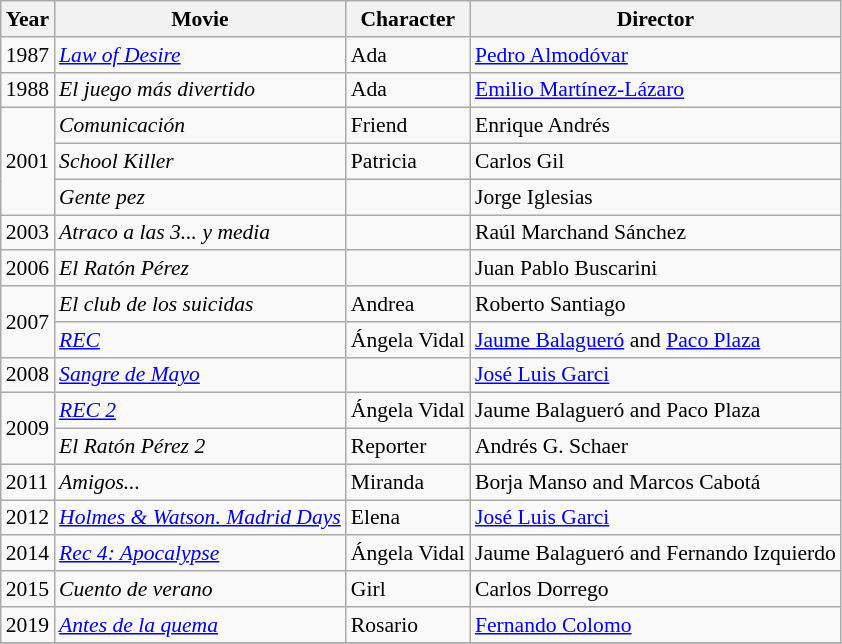<table class="wikitable" style="font-size: 90%;">
<tr>
<th>Year</th>
<th>Movie</th>
<th>Character</th>
<th>Director</th>
</tr>
<tr>
<td>1987</td>
<td><em><a href='#'>Law of Desire</a></em></td>
<td>Ada</td>
<td><a href='#'>Pedro Almodóvar</a></td>
</tr>
<tr>
<td>1988</td>
<td><em>El juego más divertido</em></td>
<td>Ada</td>
<td><a href='#'>Emilio Martínez-Lázaro</a></td>
</tr>
<tr>
<td rowspan=3>2001</td>
<td><em>Comunicación</em></td>
<td>Friend</td>
<td>Enrique Andrés</td>
</tr>
<tr>
<td><em>School Killer</em></td>
<td>Patricia</td>
<td>Carlos Gil</td>
</tr>
<tr>
<td><em>Gente pez</em></td>
<td></td>
<td>Jorge Iglesias</td>
</tr>
<tr>
<td>2003</td>
<td><em>Atraco a las 3... y media</em></td>
<td></td>
<td>Raúl Marchand Sánchez</td>
</tr>
<tr>
<td>2006</td>
<td><em>El Ratón Pérez</em></td>
<td></td>
<td>Juan Pablo Buscarini</td>
</tr>
<tr>
<td rowspan=2>2007</td>
<td><em>El club de los suicidas</em></td>
<td>Andrea</td>
<td>Roberto Santiago</td>
</tr>
<tr>
<td><em><a href='#'>REC</a></em></td>
<td>Ángela Vidal</td>
<td><a href='#'>Jaume Balagueró</a> and <a href='#'>Paco Plaza</a></td>
</tr>
<tr>
<td>2008</td>
<td><em><a href='#'>Sangre de Mayo</a></em></td>
<td></td>
<td><a href='#'>José Luis Garci</a></td>
</tr>
<tr>
<td rowspan=2>2009</td>
<td><em><a href='#'>REC 2</a></em></td>
<td>Ángela Vidal</td>
<td>Jaume Balagueró and Paco Plaza</td>
</tr>
<tr>
<td><em>El Ratón Pérez 2</em></td>
<td>Reporter</td>
<td>Andrés G. Schaer</td>
</tr>
<tr>
<td>2011</td>
<td><em>Amigos...</em></td>
<td>Miranda</td>
<td>Borja Manso and Marcos Cabotá</td>
</tr>
<tr>
<td>2012</td>
<td><em><a href='#'>Holmes & Watson. Madrid Days</a></em></td>
<td>Elena</td>
<td><a href='#'>José Luis Garci</a></td>
</tr>
<tr>
<td>2014</td>
<td><em><a href='#'>Rec 4: Apocalypse</a></em></td>
<td>Ángela Vidal</td>
<td>Jaume Balagueró and Fernando Izquierdo</td>
</tr>
<tr>
<td>2015</td>
<td><em>Cuento de verano</em></td>
<td>Girl</td>
<td>Carlos Dorrego</td>
</tr>
<tr>
<td>2019</td>
<td><em><a href='#'>Antes de la quema</a></em></td>
<td>Rosario</td>
<td><a href='#'>Fernando Colomo</a></td>
</tr>
<tr>
</tr>
</table>
